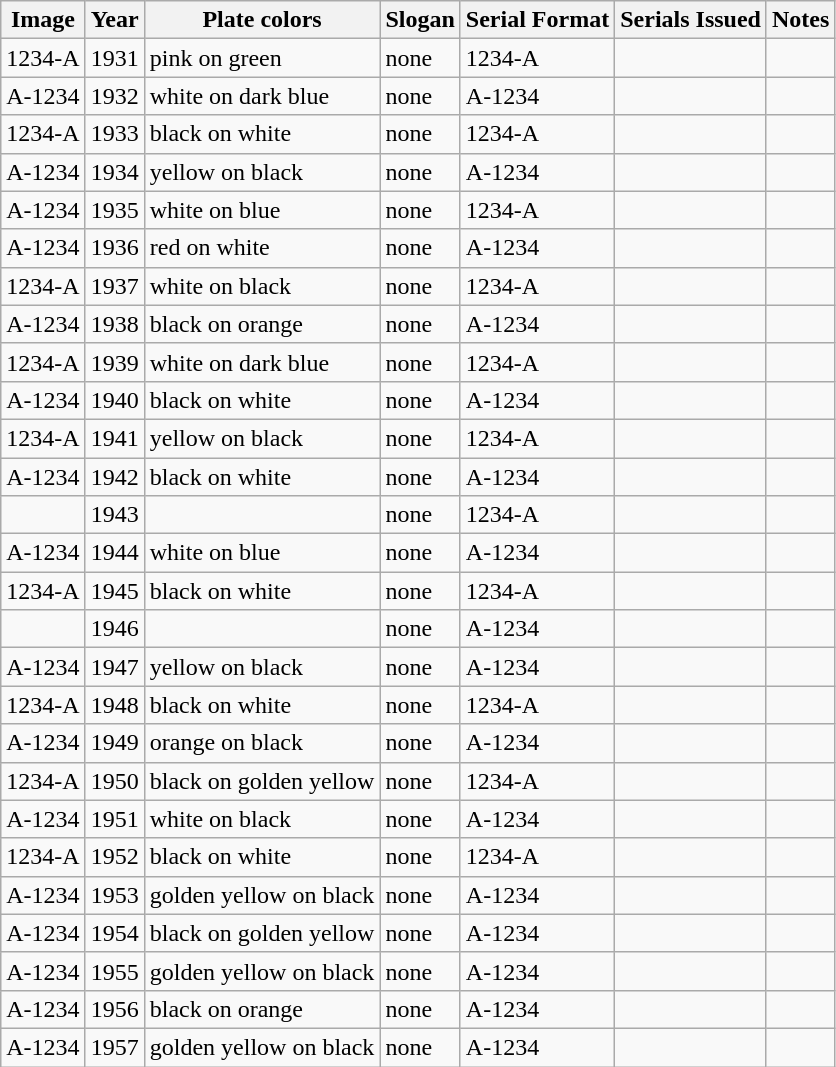<table class=wikitable>
<tr>
<th>Image</th>
<th>Year</th>
<th>Plate colors</th>
<th>Slogan</th>
<th>Serial Format</th>
<th>Serials Issued</th>
<th>Notes</th>
</tr>
<tr>
<td><div>1234-A</div></td>
<td>1931</td>
<td>pink on green</td>
<td>none</td>
<td>1234-A</td>
<td></td>
<td></td>
</tr>
<tr>
<td><div>A-1234</div></td>
<td>1932</td>
<td>white on dark blue</td>
<td>none</td>
<td>A-1234</td>
<td></td>
<td></td>
</tr>
<tr>
<td><div>1234-A</div></td>
<td>1933</td>
<td>black on white</td>
<td>none</td>
<td>1234-A</td>
<td></td>
<td></td>
</tr>
<tr>
<td><div>A-1234</div></td>
<td>1934</td>
<td>yellow on black</td>
<td>none</td>
<td>A-1234</td>
<td></td>
<td></td>
</tr>
<tr>
<td><div>A-1234</div></td>
<td>1935</td>
<td>white on blue</td>
<td>none</td>
<td>1234-A</td>
<td></td>
<td></td>
</tr>
<tr>
<td><div>A-1234</div></td>
<td>1936</td>
<td>red on white</td>
<td>none</td>
<td>A-1234</td>
<td></td>
<td></td>
</tr>
<tr>
<td><div>1234-A</div></td>
<td>1937</td>
<td>white on black</td>
<td>none</td>
<td>1234-A</td>
<td></td>
<td></td>
</tr>
<tr>
<td><div>A-1234</div></td>
<td>1938</td>
<td>black on orange</td>
<td>none</td>
<td>A-1234</td>
<td></td>
<td></td>
</tr>
<tr>
<td><div>1234-A</div></td>
<td>1939</td>
<td>white on dark blue</td>
<td>none</td>
<td>1234-A</td>
<td></td>
<td></td>
</tr>
<tr>
<td><div>A-1234</div></td>
<td>1940</td>
<td>black on white</td>
<td>none</td>
<td>A-1234</td>
<td></td>
<td></td>
</tr>
<tr>
<td><div>1234-A</div></td>
<td>1941</td>
<td>yellow on black</td>
<td>none</td>
<td>1234-A</td>
<td></td>
<td></td>
</tr>
<tr>
<td><div>A-1234</div></td>
<td>1942</td>
<td>black on white</td>
<td>none</td>
<td>A-1234</td>
<td></td>
<td></td>
</tr>
<tr>
<td></td>
<td>1943</td>
<td></td>
<td>none</td>
<td>1234-A</td>
<td></td>
<td></td>
</tr>
<tr>
<td><div>A-1234</div></td>
<td>1944</td>
<td>white on blue</td>
<td>none</td>
<td>A-1234</td>
<td></td>
<td></td>
</tr>
<tr>
<td><div>1234-A</div></td>
<td>1945</td>
<td>black on white</td>
<td>none</td>
<td>1234-A</td>
<td></td>
<td></td>
</tr>
<tr>
<td></td>
<td>1946</td>
<td></td>
<td>none</td>
<td>A-1234</td>
<td></td>
<td></td>
</tr>
<tr>
<td><div>A-1234</div></td>
<td>1947</td>
<td>yellow on black</td>
<td>none</td>
<td>A-1234</td>
<td></td>
<td></td>
</tr>
<tr>
<td><div>1234-A</div></td>
<td>1948</td>
<td>black on white</td>
<td>none</td>
<td>1234-A</td>
<td></td>
<td></td>
</tr>
<tr>
<td><div>A-1234</div></td>
<td>1949</td>
<td>orange on black</td>
<td>none</td>
<td>A-1234</td>
<td></td>
<td></td>
</tr>
<tr>
<td><div>1234-A</div></td>
<td>1950</td>
<td>black on golden yellow</td>
<td>none</td>
<td>1234-A</td>
<td></td>
<td></td>
</tr>
<tr>
<td><div>A-1234</div></td>
<td>1951</td>
<td>white on black</td>
<td>none</td>
<td>A-1234</td>
<td></td>
<td></td>
</tr>
<tr>
<td><div>1234-A</div></td>
<td>1952</td>
<td>black on white</td>
<td>none</td>
<td>1234-A</td>
<td></td>
<td></td>
</tr>
<tr>
<td><div>A-1234</div></td>
<td>1953</td>
<td>golden yellow on black</td>
<td>none</td>
<td>A-1234</td>
<td></td>
<td></td>
</tr>
<tr>
<td><div>A-1234</div></td>
<td>1954</td>
<td>black on golden yellow</td>
<td>none</td>
<td>A-1234</td>
<td></td>
<td></td>
</tr>
<tr>
<td><div>A-1234</div></td>
<td>1955</td>
<td>golden yellow on black</td>
<td>none</td>
<td>A-1234</td>
<td></td>
<td></td>
</tr>
<tr>
<td><div>A-1234</div></td>
<td>1956</td>
<td>black on orange</td>
<td>none</td>
<td>A-1234</td>
<td></td>
<td></td>
</tr>
<tr>
<td><div>A-1234</div></td>
<td>1957</td>
<td>golden yellow on black</td>
<td>none</td>
<td>A-1234</td>
<td></td>
<td></td>
</tr>
</table>
